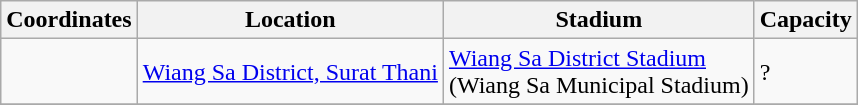<table class="wikitable sortable">
<tr>
<th>Coordinates</th>
<th>Location</th>
<th>Stadium</th>
<th>Capacity</th>
</tr>
<tr>
<td></td>
<td><a href='#'>Wiang Sa District, Surat Thani</a></td>
<td><a href='#'>Wiang Sa District Stadium</a><br>(Wiang Sa Municipal Stadium)</td>
<td>?</td>
</tr>
<tr>
</tr>
</table>
